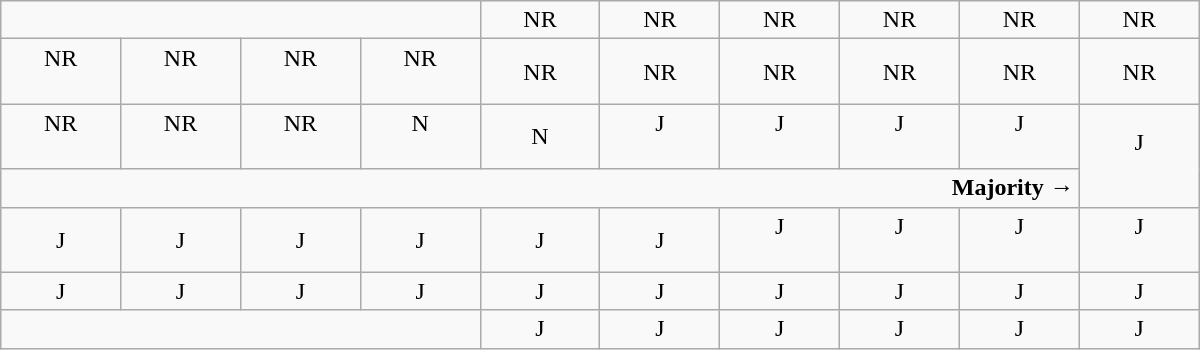<table class="wikitable" style="text-align:center" width=800px>
<tr>
<td colspan=4></td>
<td>NR</td>
<td>NR</td>
<td>NR</td>
<td>NR</td>
<td>NR</td>
<td>NR</td>
</tr>
<tr>
<td width=50px >NR<br><br></td>
<td width=50px >NR<br><br></td>
<td width=50px >NR<br><br></td>
<td width=50px >NR<br><br></td>
<td width=50px >NR</td>
<td width=50px >NR</td>
<td width=50px >NR</td>
<td width=50px >NR</td>
<td width=50px >NR</td>
<td width=50px >NR</td>
</tr>
<tr>
<td>NR<br><br></td>
<td>NR<br><br></td>
<td>NR<br><br></td>
<td>N<br><br></td>
<td>N</td>
<td>J<br><br></td>
<td>J<br><br></td>
<td>J<br><br></td>
<td>J<br><br></td>
<td rowspan=2 >J<br><br></td>
</tr>
<tr>
<td colspan=9 align=right><strong>Majority →</strong></td>
</tr>
<tr>
<td>J</td>
<td>J</td>
<td>J</td>
<td>J</td>
<td>J</td>
<td>J</td>
<td>J<br><br></td>
<td>J<br><br></td>
<td>J<br><br></td>
<td>J<br><br></td>
</tr>
<tr>
<td>J</td>
<td>J</td>
<td>J</td>
<td>J</td>
<td>J</td>
<td>J</td>
<td>J</td>
<td>J</td>
<td>J</td>
<td>J</td>
</tr>
<tr>
<td colspan=4></td>
<td>J</td>
<td>J</td>
<td>J</td>
<td>J</td>
<td>J</td>
<td>J</td>
</tr>
</table>
